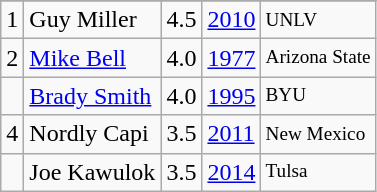<table class="wikitable">
<tr>
</tr>
<tr>
<td>1</td>
<td>Guy Miller</td>
<td>4.5</td>
<td><a href='#'>2010</a></td>
<td style="font-size:80%;">UNLV</td>
</tr>
<tr>
<td>2</td>
<td><a href='#'>Mike Bell</a></td>
<td>4.0</td>
<td><a href='#'>1977</a></td>
<td style="font-size:80%;">Arizona State</td>
</tr>
<tr>
<td></td>
<td><a href='#'>Brady Smith</a></td>
<td>4.0</td>
<td><a href='#'>1995</a></td>
<td style="font-size:80%;">BYU</td>
</tr>
<tr>
<td>4</td>
<td>Nordly Capi</td>
<td>3.5</td>
<td><a href='#'>2011</a></td>
<td style="font-size:80%;">New Mexico</td>
</tr>
<tr>
<td></td>
<td>Joe Kawulok</td>
<td>3.5</td>
<td><a href='#'>2014</a></td>
<td style="font-size:80%;">Tulsa</td>
</tr>
</table>
